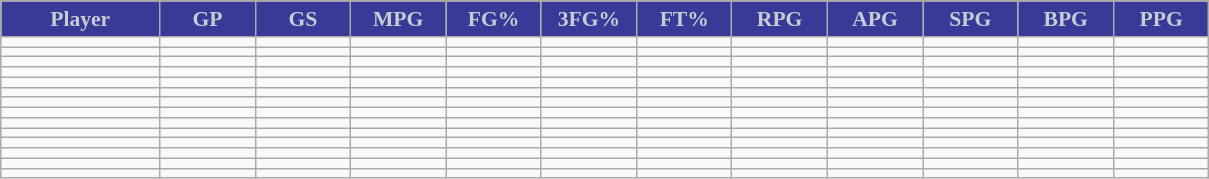<table class="wikitable sortable" style="font-size: 90%">
<tr>
<th style="background:#393997;color:#c5ced4;" width="10%">Player</th>
<th style="background:#393997;color:#c5ced4;" width="6%">GP</th>
<th style="background:#393997;color:#c5ced4;" width="6%">GS</th>
<th style="background:#393997;color:#c5ced4;" width="6%">MPG</th>
<th style="background:#393997;color:#c5ced4;" width="6%">FG%</th>
<th style="background:#393997;color:#c5ced4;" width="6%">3FG%</th>
<th style="background:#393997;color:#c5ced4;" width="6%">FT%</th>
<th style="background:#393997;color:#c5ced4;" width="6%">RPG</th>
<th style="background:#393997;color:#c5ced4;" width="6%">APG</th>
<th style="background:#393997;color:#c5ced4;" width="6%">SPG</th>
<th style="background:#393997;color:#c5ced4;" width="6%">BPG</th>
<th style="background:#393997;color:#c5ced4;" width="6%">PPG</th>
</tr>
<tr>
<td></td>
<td></td>
<td></td>
<td></td>
<td></td>
<td></td>
<td></td>
<td></td>
<td></td>
<td></td>
<td></td>
<td></td>
</tr>
<tr>
<td></td>
<td></td>
<td></td>
<td></td>
<td></td>
<td></td>
<td></td>
<td></td>
<td></td>
<td></td>
<td></td>
<td></td>
</tr>
<tr>
<td></td>
<td></td>
<td></td>
<td></td>
<td></td>
<td></td>
<td></td>
<td></td>
<td></td>
<td></td>
<td></td>
<td></td>
</tr>
<tr>
<td></td>
<td></td>
<td></td>
<td></td>
<td></td>
<td></td>
<td></td>
<td></td>
<td></td>
<td></td>
<td></td>
<td></td>
</tr>
<tr>
<td></td>
<td></td>
<td></td>
<td></td>
<td></td>
<td></td>
<td></td>
<td></td>
<td></td>
<td></td>
<td></td>
<td></td>
</tr>
<tr>
<td></td>
<td></td>
<td></td>
<td></td>
<td></td>
<td></td>
<td></td>
<td></td>
<td></td>
<td></td>
<td></td>
<td></td>
</tr>
<tr>
<td></td>
<td></td>
<td></td>
<td></td>
<td></td>
<td></td>
<td></td>
<td></td>
<td></td>
<td></td>
<td></td>
<td></td>
</tr>
<tr>
<td></td>
<td></td>
<td></td>
<td></td>
<td></td>
<td></td>
<td></td>
<td></td>
<td></td>
<td></td>
<td></td>
<td></td>
</tr>
<tr>
<td></td>
<td></td>
<td></td>
<td></td>
<td></td>
<td></td>
<td></td>
<td></td>
<td></td>
<td></td>
<td></td>
<td></td>
</tr>
<tr>
<td></td>
<td></td>
<td></td>
<td></td>
<td></td>
<td></td>
<td></td>
<td></td>
<td></td>
<td></td>
<td></td>
<td></td>
</tr>
<tr>
<td></td>
<td></td>
<td></td>
<td></td>
<td></td>
<td></td>
<td></td>
<td></td>
<td></td>
<td></td>
<td></td>
<td></td>
</tr>
<tr>
<td></td>
<td></td>
<td></td>
<td></td>
<td></td>
<td></td>
<td></td>
<td></td>
<td></td>
<td></td>
<td></td>
<td></td>
</tr>
<tr>
<td></td>
<td></td>
<td></td>
<td></td>
<td></td>
<td></td>
<td></td>
<td></td>
<td></td>
<td></td>
<td></td>
<td></td>
</tr>
<tr>
<td></td>
<td></td>
<td></td>
<td></td>
<td></td>
<td></td>
<td></td>
<td></td>
<td></td>
<td></td>
<td></td>
<td></td>
</tr>
</table>
